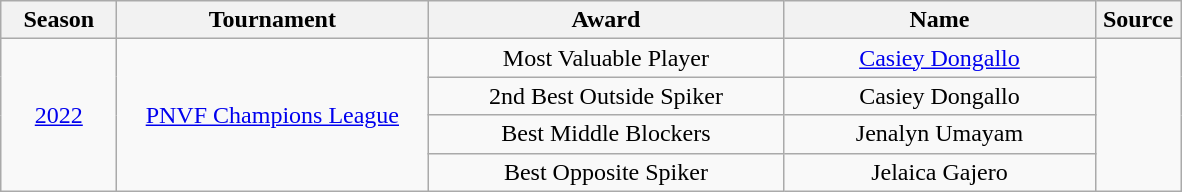<table class="wikitable" style="text-align:center;">
<tr>
<th width=70px><strong>Season</strong></th>
<th width=200px><strong>Tournament</strong></th>
<th width=230px><strong>Award</strong></th>
<th width=200px><strong>Name</strong></th>
<th width=50px>Source</th>
</tr>
<tr>
<td rowspan=4><a href='#'>2022</a></td>
<td rowspan=4><a href='#'>PNVF Champions League</a></td>
<td>Most Valuable Player</td>
<td><a href='#'>Casiey Dongallo</a></td>
<td rowspan=4></td>
</tr>
<tr>
<td>2nd Best Outside Spiker</td>
<td>Casiey Dongallo</td>
</tr>
<tr>
<td>Best Middle Blockers</td>
<td>Jenalyn Umayam</td>
</tr>
<tr>
<td>Best Opposite Spiker</td>
<td>Jelaica Gajero</td>
</tr>
</table>
